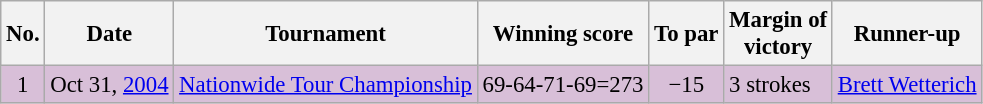<table class="wikitable" style="font-size:95%;">
<tr>
<th>No.</th>
<th>Date</th>
<th>Tournament</th>
<th>Winning score</th>
<th>To par</th>
<th>Margin of<br>victory</th>
<th>Runner-up</th>
</tr>
<tr style="background:thistle;">
<td align=center>1</td>
<td align=right>Oct 31, <a href='#'>2004</a></td>
<td><a href='#'>Nationwide Tour Championship</a></td>
<td>69-64-71-69=273</td>
<td align=center>−15</td>
<td>3 strokes</td>
<td> <a href='#'>Brett Wetterich</a></td>
</tr>
</table>
